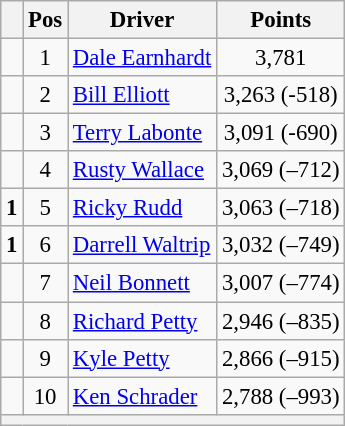<table class="wikitable" style="font-size: 95%;">
<tr>
<th></th>
<th>Pos</th>
<th>Driver</th>
<th>Points</th>
</tr>
<tr>
<td align="left"></td>
<td style="text-align:center;">1</td>
<td><a href='#'>Dale Earnhardt</a></td>
<td style="text-align:center;">3,781</td>
</tr>
<tr>
<td align="left"></td>
<td style="text-align:center;">2</td>
<td><a href='#'>Bill Elliott</a></td>
<td style="text-align:center;">3,263 (-518)</td>
</tr>
<tr>
<td align="left"></td>
<td style="text-align:center;">3</td>
<td><a href='#'>Terry Labonte</a></td>
<td style="text-align:center;">3,091 (-690)</td>
</tr>
<tr>
<td align="left"></td>
<td style="text-align:center;">4</td>
<td><a href='#'>Rusty Wallace</a></td>
<td style="text-align:center;">3,069 (–712)</td>
</tr>
<tr>
<td align="left">  <strong>1</strong></td>
<td style="text-align:center;">5</td>
<td><a href='#'>Ricky Rudd</a></td>
<td style="text-align:center;">3,063 (–718)</td>
</tr>
<tr>
<td align="left">  <strong>1</strong></td>
<td style="text-align:center;">6</td>
<td><a href='#'>Darrell Waltrip</a></td>
<td style="text-align:center;">3,032 (–749)</td>
</tr>
<tr>
<td align="left"></td>
<td style="text-align:center;">7</td>
<td><a href='#'>Neil Bonnett</a></td>
<td style="text-align:center;">3,007 (–774)</td>
</tr>
<tr>
<td align="left"></td>
<td style="text-align:center;">8</td>
<td><a href='#'>Richard Petty</a></td>
<td style="text-align:center;">2,946 (–835)</td>
</tr>
<tr>
<td align="left"></td>
<td style="text-align:center;">9</td>
<td><a href='#'>Kyle Petty</a></td>
<td style="text-align:center;">2,866 (–915)</td>
</tr>
<tr>
<td align="left"></td>
<td style="text-align:center;">10</td>
<td><a href='#'>Ken Schrader</a></td>
<td style="text-align:center;">2,788 (–993)</td>
</tr>
<tr class="sortbottom">
<th colspan="9"></th>
</tr>
</table>
